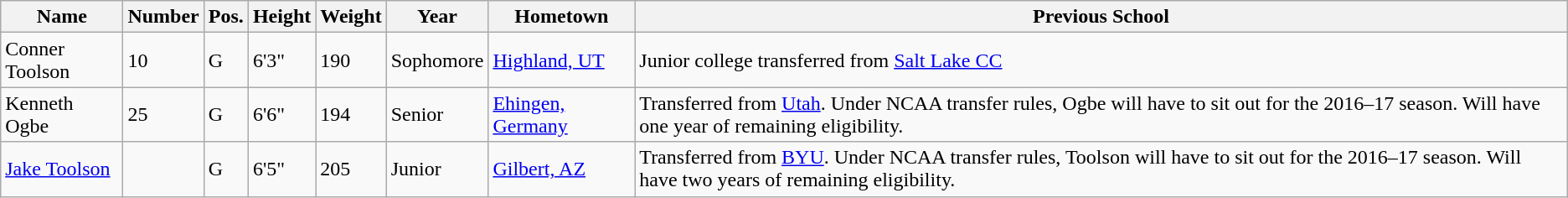<table class="wikitable sortable" border="1">
<tr>
<th>Name</th>
<th>Number</th>
<th>Pos.</th>
<th>Height</th>
<th>Weight</th>
<th>Year</th>
<th>Hometown</th>
<th class="unsortable">Previous School</th>
</tr>
<tr>
<td>Conner Toolson</td>
<td>10</td>
<td>G</td>
<td>6'3"</td>
<td>190</td>
<td>Sophomore</td>
<td><a href='#'>Highland, UT</a></td>
<td>Junior college transferred from <a href='#'>Salt Lake CC</a></td>
</tr>
<tr>
<td>Kenneth Ogbe</td>
<td>25</td>
<td>G</td>
<td>6'6"</td>
<td>194</td>
<td>Senior</td>
<td><a href='#'>Ehingen, Germany</a></td>
<td>Transferred from <a href='#'>Utah</a>. Under NCAA transfer rules, Ogbe will have to sit out for the 2016–17 season. Will have one year of remaining eligibility.</td>
</tr>
<tr>
<td><a href='#'>Jake Toolson</a></td>
<td></td>
<td>G</td>
<td>6'5"</td>
<td>205</td>
<td>Junior</td>
<td><a href='#'>Gilbert, AZ</a></td>
<td>Transferred from <a href='#'>BYU</a>. Under NCAA transfer rules, Toolson will have to sit out for the 2016–17 season. Will have two years of remaining eligibility.</td>
</tr>
</table>
